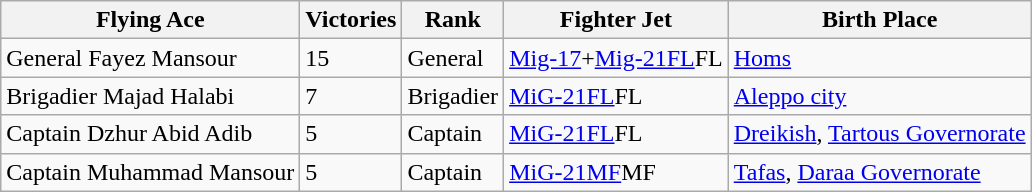<table class="wikitable">
<tr>
<th>Flying Ace</th>
<th>Victories</th>
<th>Rank</th>
<th>Fighter Jet</th>
<th>Birth Place</th>
</tr>
<tr>
<td>General Fayez Mansour</td>
<td>15</td>
<td>General</td>
<td><a href='#'>Mig-17</a>+<a href='#'>Mig-21FL</a>FL</td>
<td><a href='#'>Homs</a></td>
</tr>
<tr>
<td>Brigadier Majad Halabi</td>
<td>7</td>
<td>Brigadier</td>
<td><a href='#'>MiG-21FL</a>FL</td>
<td><a href='#'>Aleppo city</a></td>
</tr>
<tr>
<td>Captain Dzhur Abid Adib</td>
<td>5</td>
<td>Captain</td>
<td><a href='#'>MiG-21FL</a>FL</td>
<td><a href='#'>Dreikish</a>, <a href='#'>Tartous Governorate</a></td>
</tr>
<tr>
<td>Captain Muhammad Mansour</td>
<td>5</td>
<td>Captain</td>
<td><a href='#'>MiG-21MF</a>MF</td>
<td><a href='#'>Tafas</a>, <a href='#'>Daraa Governorate</a></td>
</tr>
</table>
